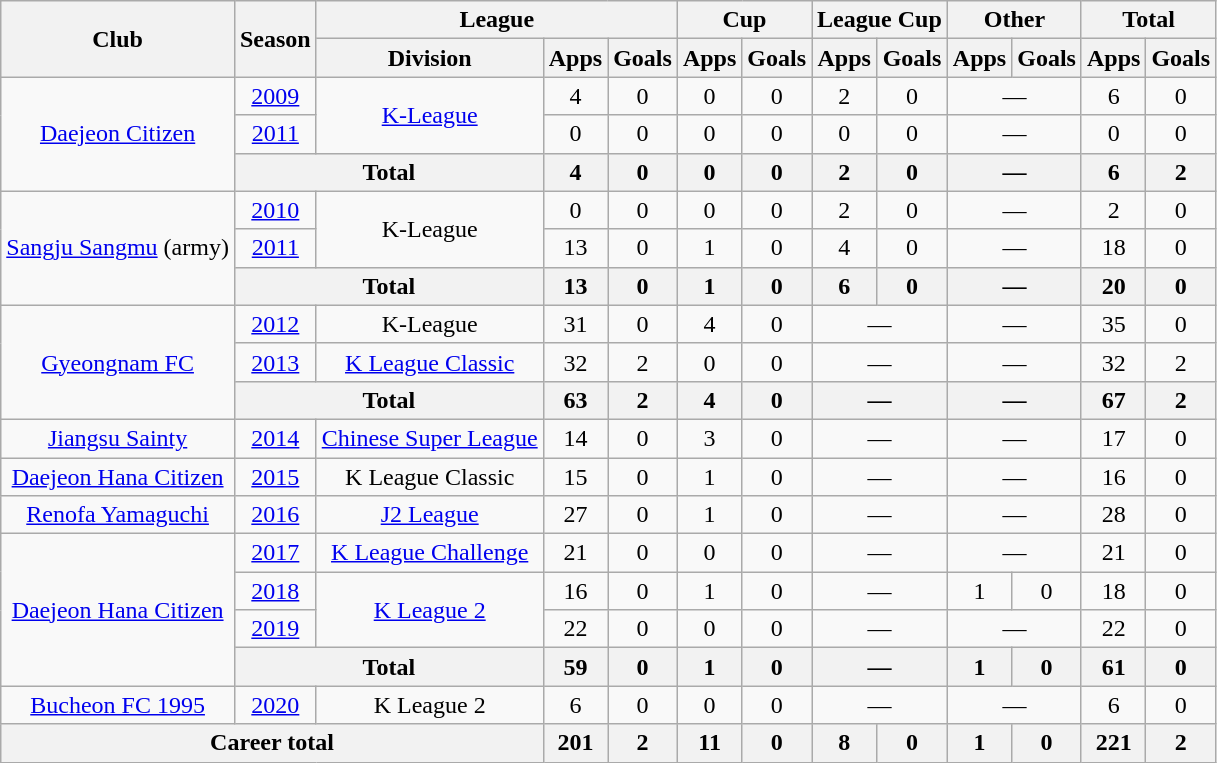<table class="wikitable" style="text-align:center">
<tr>
<th rowspan=2>Club</th>
<th rowspan=2>Season</th>
<th colspan=3>League</th>
<th colspan=2>Cup</th>
<th colspan=2>League Cup</th>
<th colspan=2>Other</th>
<th colspan=2>Total</th>
</tr>
<tr>
<th>Division</th>
<th>Apps</th>
<th>Goals</th>
<th>Apps</th>
<th>Goals</th>
<th>Apps</th>
<th>Goals</th>
<th>Apps</th>
<th>Goals</th>
<th>Apps</th>
<th>Goals</th>
</tr>
<tr>
<td rowspan="3"><a href='#'>Daejeon Citizen</a></td>
<td><a href='#'>2009</a></td>
<td rowspan="2"><a href='#'>K-League</a></td>
<td>4</td>
<td>0</td>
<td>0</td>
<td>0</td>
<td>2</td>
<td>0</td>
<td colspan="2">—</td>
<td>6</td>
<td>0</td>
</tr>
<tr>
<td><a href='#'>2011</a></td>
<td>0</td>
<td>0</td>
<td>0</td>
<td>0</td>
<td>0</td>
<td>0</td>
<td colspan="2">—</td>
<td>0</td>
<td>0</td>
</tr>
<tr>
<th colspan=2>Total</th>
<th>4</th>
<th>0</th>
<th>0</th>
<th>0</th>
<th>2</th>
<th>0</th>
<th colspan="2">—</th>
<th>6</th>
<th>2</th>
</tr>
<tr>
<td rowspan="3"><a href='#'>Sangju Sangmu</a> (army)</td>
<td><a href='#'>2010</a></td>
<td rowspan="2">K-League</td>
<td>0</td>
<td>0</td>
<td>0</td>
<td>0</td>
<td>2</td>
<td>0</td>
<td colspan="2">—</td>
<td>2</td>
<td>0</td>
</tr>
<tr>
<td><a href='#'>2011</a></td>
<td>13</td>
<td>0</td>
<td>1</td>
<td>0</td>
<td>4</td>
<td>0</td>
<td colspan="2">—</td>
<td>18</td>
<td>0</td>
</tr>
<tr>
<th colspan=2>Total</th>
<th>13</th>
<th>0</th>
<th>1</th>
<th>0</th>
<th>6</th>
<th>0</th>
<th colspan="2">—</th>
<th>20</th>
<th>0</th>
</tr>
<tr>
<td rowspan="3"><a href='#'>Gyeongnam FC</a></td>
<td><a href='#'>2012</a></td>
<td>K-League</td>
<td>31</td>
<td>0</td>
<td>4</td>
<td>0</td>
<td colspan="2">—</td>
<td colspan="2">—</td>
<td>35</td>
<td>0</td>
</tr>
<tr>
<td><a href='#'>2013</a></td>
<td><a href='#'>K League Classic</a></td>
<td>32</td>
<td>2</td>
<td>0</td>
<td>0</td>
<td colspan="2">—</td>
<td colspan="2">—</td>
<td>32</td>
<td>2</td>
</tr>
<tr>
<th colspan=2>Total</th>
<th>63</th>
<th>2</th>
<th>4</th>
<th>0</th>
<th colspan="2">—</th>
<th colspan="2">—</th>
<th>67</th>
<th>2</th>
</tr>
<tr>
<td><a href='#'>Jiangsu Sainty</a></td>
<td><a href='#'>2014</a></td>
<td><a href='#'>Chinese Super League</a></td>
<td>14</td>
<td>0</td>
<td>3</td>
<td>0</td>
<td colspan="2">—</td>
<td colspan="2">—</td>
<td>17</td>
<td>0</td>
</tr>
<tr>
<td><a href='#'>Daejeon Hana Citizen</a></td>
<td><a href='#'>2015</a></td>
<td>K League Classic</td>
<td>15</td>
<td>0</td>
<td>1</td>
<td>0</td>
<td colspan="2">—</td>
<td colspan="2">—</td>
<td>16</td>
<td>0</td>
</tr>
<tr>
<td><a href='#'>Renofa Yamaguchi</a></td>
<td><a href='#'>2016</a></td>
<td><a href='#'>J2 League</a></td>
<td>27</td>
<td>0</td>
<td>1</td>
<td>0</td>
<td colspan="2">—</td>
<td colspan="2">—</td>
<td>28</td>
<td>0</td>
</tr>
<tr>
<td rowspan="4"><a href='#'>Daejeon Hana Citizen</a></td>
<td><a href='#'>2017</a></td>
<td><a href='#'>K League Challenge</a></td>
<td>21</td>
<td>0</td>
<td>0</td>
<td>0</td>
<td colspan="2">—</td>
<td colspan="2">—</td>
<td>21</td>
<td>0</td>
</tr>
<tr>
<td><a href='#'>2018</a></td>
<td rowspan="2"><a href='#'>K League 2</a></td>
<td>16</td>
<td>0</td>
<td>1</td>
<td>0</td>
<td colspan="2">—</td>
<td>1</td>
<td>0</td>
<td>18</td>
<td>0</td>
</tr>
<tr>
<td><a href='#'>2019</a></td>
<td>22</td>
<td>0</td>
<td>0</td>
<td>0</td>
<td colspan="2">—</td>
<td colspan="2">—</td>
<td>22</td>
<td>0</td>
</tr>
<tr>
<th colspan=2>Total</th>
<th>59</th>
<th>0</th>
<th>1</th>
<th>0</th>
<th colspan="2">—</th>
<th>1</th>
<th>0</th>
<th>61</th>
<th>0</th>
</tr>
<tr>
<td><a href='#'>Bucheon FC 1995</a></td>
<td><a href='#'>2020</a></td>
<td>K League 2</td>
<td>6</td>
<td>0</td>
<td>0</td>
<td>0</td>
<td colspan="2">—</td>
<td colspan="2">—</td>
<td>6</td>
<td>0</td>
</tr>
<tr>
<th colspan=3>Career total</th>
<th>201</th>
<th>2</th>
<th>11</th>
<th>0</th>
<th>8</th>
<th>0</th>
<th>1</th>
<th>0</th>
<th>221</th>
<th>2</th>
</tr>
</table>
